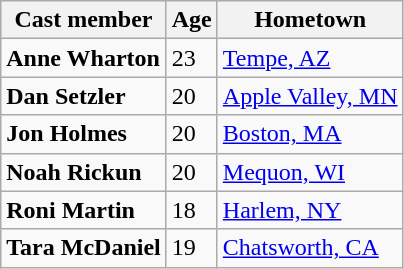<table class="wikitable">
<tr>
<th>Cast member</th>
<th>Age</th>
<th>Hometown</th>
</tr>
<tr>
<td><strong>Anne Wharton</strong></td>
<td>23</td>
<td><a href='#'>Tempe, AZ</a></td>
</tr>
<tr>
<td><strong>Dan Setzler</strong></td>
<td>20</td>
<td><a href='#'>Apple Valley, MN</a></td>
</tr>
<tr>
<td><strong>Jon Holmes</strong></td>
<td>20</td>
<td><a href='#'>Boston, MA</a></td>
</tr>
<tr>
<td><strong>Noah Rickun</strong></td>
<td>20</td>
<td><a href='#'>Mequon, WI</a></td>
</tr>
<tr>
<td><strong>Roni Martin</strong></td>
<td>18</td>
<td><a href='#'>Harlem, NY</a></td>
</tr>
<tr>
<td><strong>Tara McDaniel</strong></td>
<td>19</td>
<td><a href='#'>Chatsworth, CA</a></td>
</tr>
</table>
